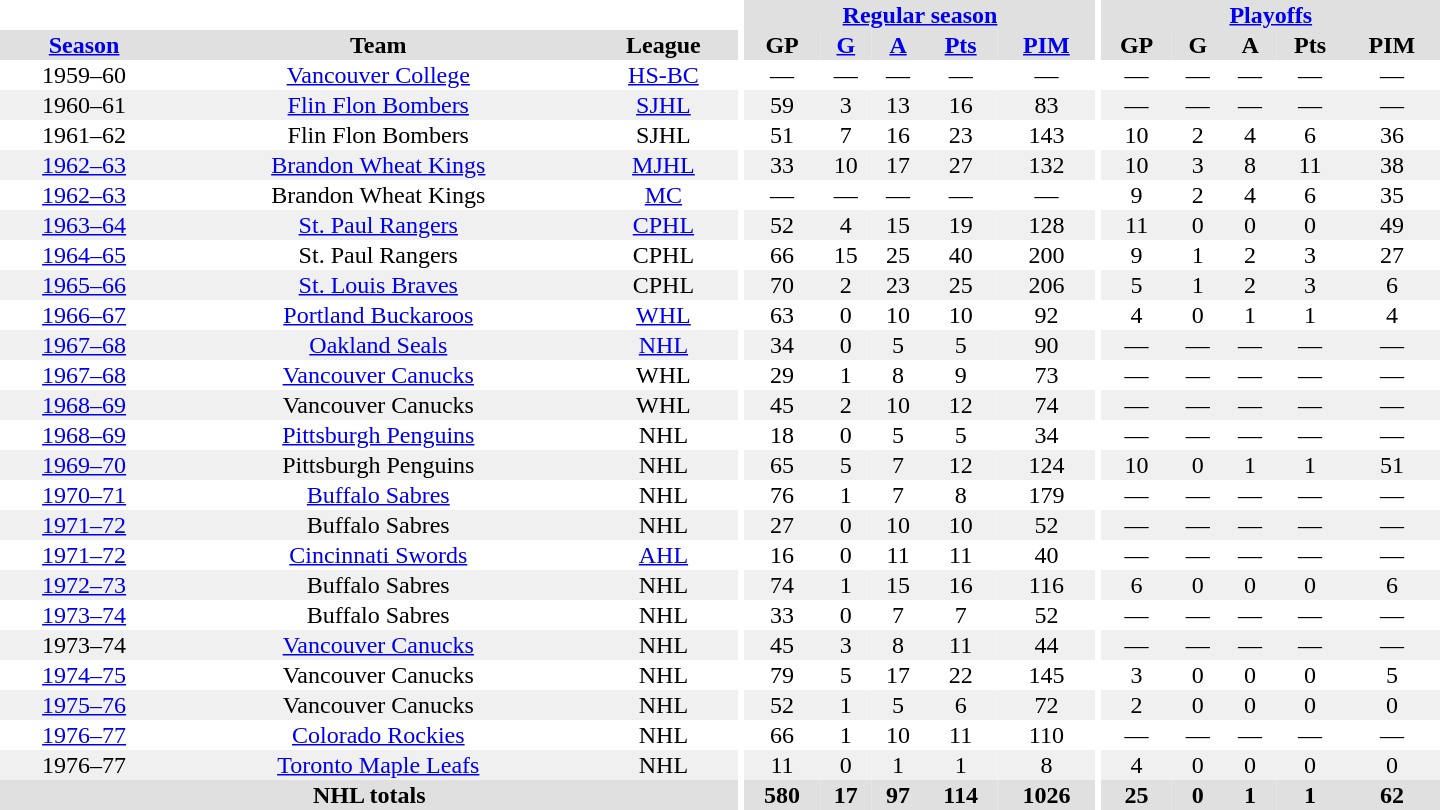<table border="0" cellpadding="1" cellspacing="0" style="text-align:center; width:60em">
<tr bgcolor="#e0e0e0">
<th colspan="3" bgcolor="#ffffff"></th>
<th rowspan="100" bgcolor="#ffffff"></th>
<th colspan="5"><a href='#'>Regular season</a></th>
<th rowspan="100" bgcolor="#ffffff"></th>
<th colspan="5"><a href='#'>Playoffs</a></th>
</tr>
<tr bgcolor="#e0e0e0">
<th><a href='#'>Season</a></th>
<th>Team</th>
<th>League</th>
<th>GP</th>
<th><a href='#'>G</a></th>
<th><a href='#'>A</a></th>
<th><a href='#'>Pts</a></th>
<th><a href='#'>PIM</a></th>
<th>GP</th>
<th>G</th>
<th>A</th>
<th>Pts</th>
<th>PIM</th>
</tr>
<tr>
<td>1959–60</td>
<td><a href='#'>Vancouver College</a></td>
<td><a href='#'>HS-BC</a></td>
<td>—</td>
<td>—</td>
<td>—</td>
<td>—</td>
<td>—</td>
<td>—</td>
<td>—</td>
<td>—</td>
<td>—</td>
<td>—</td>
</tr>
<tr bgcolor="#f0f0f0">
<td>1960–61</td>
<td><a href='#'>Flin Flon Bombers</a></td>
<td><a href='#'>SJHL</a></td>
<td>59</td>
<td>3</td>
<td>13</td>
<td>16</td>
<td>83</td>
<td>—</td>
<td>—</td>
<td>—</td>
<td>—</td>
<td>—</td>
</tr>
<tr>
<td>1961–62</td>
<td>Flin Flon Bombers</td>
<td>SJHL</td>
<td>51</td>
<td>7</td>
<td>16</td>
<td>23</td>
<td>143</td>
<td>10</td>
<td>2</td>
<td>4</td>
<td>6</td>
<td>36</td>
</tr>
<tr bgcolor="#f0f0f0">
<td><a href='#'>1962–63</a></td>
<td><a href='#'>Brandon Wheat Kings</a></td>
<td><a href='#'>MJHL</a></td>
<td>33</td>
<td>10</td>
<td>17</td>
<td>27</td>
<td>132</td>
<td>10</td>
<td>3</td>
<td>8</td>
<td>11</td>
<td>38</td>
</tr>
<tr>
<td><a href='#'>1962–63</a></td>
<td>Brandon Wheat Kings</td>
<td><a href='#'>MC</a></td>
<td>—</td>
<td>—</td>
<td>—</td>
<td>—</td>
<td>—</td>
<td>9</td>
<td>2</td>
<td>4</td>
<td>6</td>
<td>35</td>
</tr>
<tr bgcolor="#f0f0f0">
<td><a href='#'>1963–64</a></td>
<td><a href='#'>St. Paul Rangers</a></td>
<td><a href='#'>CPHL</a></td>
<td>52</td>
<td>4</td>
<td>15</td>
<td>19</td>
<td>128</td>
<td>11</td>
<td>0</td>
<td>0</td>
<td>0</td>
<td>49</td>
</tr>
<tr>
<td><a href='#'>1964–65</a></td>
<td>St. Paul Rangers</td>
<td>CPHL</td>
<td>66</td>
<td>15</td>
<td>25</td>
<td>40</td>
<td>200</td>
<td>9</td>
<td>1</td>
<td>2</td>
<td>3</td>
<td>27</td>
</tr>
<tr bgcolor="#f0f0f0">
<td><a href='#'>1965–66</a></td>
<td><a href='#'>St. Louis Braves</a></td>
<td>CPHL</td>
<td>70</td>
<td>2</td>
<td>23</td>
<td>25</td>
<td>206</td>
<td>5</td>
<td>1</td>
<td>2</td>
<td>3</td>
<td>6</td>
</tr>
<tr>
<td><a href='#'>1966–67</a></td>
<td><a href='#'>Portland Buckaroos</a></td>
<td><a href='#'>WHL</a></td>
<td>63</td>
<td>0</td>
<td>10</td>
<td>10</td>
<td>92</td>
<td>4</td>
<td>0</td>
<td>1</td>
<td>1</td>
<td>4</td>
</tr>
<tr bgcolor="#f0f0f0">
<td><a href='#'>1967–68</a></td>
<td><a href='#'>Oakland Seals</a></td>
<td><a href='#'>NHL</a></td>
<td>34</td>
<td>0</td>
<td>5</td>
<td>5</td>
<td>90</td>
<td>—</td>
<td>—</td>
<td>—</td>
<td>—</td>
<td>—</td>
</tr>
<tr>
<td><a href='#'>1967–68</a></td>
<td><a href='#'>Vancouver Canucks</a></td>
<td>WHL</td>
<td>29</td>
<td>1</td>
<td>8</td>
<td>9</td>
<td>73</td>
<td>—</td>
<td>—</td>
<td>—</td>
<td>—</td>
<td>—</td>
</tr>
<tr bgcolor="#f0f0f0">
<td><a href='#'>1968–69</a></td>
<td>Vancouver Canucks</td>
<td>WHL</td>
<td>45</td>
<td>2</td>
<td>10</td>
<td>12</td>
<td>74</td>
<td>—</td>
<td>—</td>
<td>—</td>
<td>—</td>
<td>—</td>
</tr>
<tr>
<td><a href='#'>1968–69</a></td>
<td><a href='#'>Pittsburgh Penguins</a></td>
<td>NHL</td>
<td>18</td>
<td>0</td>
<td>5</td>
<td>5</td>
<td>34</td>
<td>—</td>
<td>—</td>
<td>—</td>
<td>—</td>
<td>—</td>
</tr>
<tr bgcolor="#f0f0f0">
<td><a href='#'>1969–70</a></td>
<td>Pittsburgh Penguins</td>
<td>NHL</td>
<td>65</td>
<td>5</td>
<td>7</td>
<td>12</td>
<td>124</td>
<td>10</td>
<td>0</td>
<td>1</td>
<td>1</td>
<td>51</td>
</tr>
<tr>
<td><a href='#'>1970–71</a></td>
<td><a href='#'>Buffalo Sabres</a></td>
<td>NHL</td>
<td>76</td>
<td>1</td>
<td>7</td>
<td>8</td>
<td>179</td>
<td>—</td>
<td>—</td>
<td>—</td>
<td>—</td>
<td>—</td>
</tr>
<tr bgcolor="#f0f0f0">
<td><a href='#'>1971–72</a></td>
<td>Buffalo Sabres</td>
<td>NHL</td>
<td>27</td>
<td>0</td>
<td>10</td>
<td>10</td>
<td>52</td>
<td>—</td>
<td>—</td>
<td>—</td>
<td>—</td>
<td>—</td>
</tr>
<tr>
<td><a href='#'>1971–72</a></td>
<td><a href='#'>Cincinnati Swords</a></td>
<td><a href='#'>AHL</a></td>
<td>16</td>
<td>0</td>
<td>11</td>
<td>11</td>
<td>40</td>
<td>—</td>
<td>—</td>
<td>—</td>
<td>—</td>
<td>—</td>
</tr>
<tr bgcolor="#f0f0f0">
<td><a href='#'>1972–73</a></td>
<td>Buffalo Sabres</td>
<td>NHL</td>
<td>74</td>
<td>1</td>
<td>15</td>
<td>16</td>
<td>116</td>
<td>6</td>
<td>0</td>
<td>0</td>
<td>0</td>
<td>6</td>
</tr>
<tr>
<td><a href='#'>1973–74</a></td>
<td>Buffalo Sabres</td>
<td>NHL</td>
<td>33</td>
<td>0</td>
<td>7</td>
<td>7</td>
<td>52</td>
<td>—</td>
<td>—</td>
<td>—</td>
<td>—</td>
<td>—</td>
</tr>
<tr bgcolor="#f0f0f0">
<td>1973–74</td>
<td><a href='#'>Vancouver Canucks</a></td>
<td>NHL</td>
<td>45</td>
<td>3</td>
<td>8</td>
<td>11</td>
<td>44</td>
<td>—</td>
<td>—</td>
<td>—</td>
<td>—</td>
<td>—</td>
</tr>
<tr>
<td><a href='#'>1974–75</a></td>
<td>Vancouver Canucks</td>
<td>NHL</td>
<td>79</td>
<td>5</td>
<td>17</td>
<td>22</td>
<td>145</td>
<td>3</td>
<td>0</td>
<td>0</td>
<td>0</td>
<td>5</td>
</tr>
<tr bgcolor="#f0f0f0">
<td><a href='#'>1975–76</a></td>
<td>Vancouver Canucks</td>
<td>NHL</td>
<td>52</td>
<td>1</td>
<td>5</td>
<td>6</td>
<td>72</td>
<td>2</td>
<td>0</td>
<td>0</td>
<td>0</td>
<td>0</td>
</tr>
<tr>
<td><a href='#'>1976–77</a></td>
<td><a href='#'>Colorado Rockies</a></td>
<td>NHL</td>
<td>66</td>
<td>1</td>
<td>10</td>
<td>11</td>
<td>110</td>
<td>—</td>
<td>—</td>
<td>—</td>
<td>—</td>
<td>—</td>
</tr>
<tr bgcolor="#f0f0f0">
<td>1976–77</td>
<td><a href='#'>Toronto Maple Leafs</a></td>
<td>NHL</td>
<td>11</td>
<td>0</td>
<td>1</td>
<td>1</td>
<td>8</td>
<td>4</td>
<td>0</td>
<td>0</td>
<td>0</td>
<td>0</td>
</tr>
<tr bgcolor="#e0e0e0">
<th colspan="3">NHL totals</th>
<th>580</th>
<th>17</th>
<th>97</th>
<th>114</th>
<th>1026</th>
<th>25</th>
<th>0</th>
<th>1</th>
<th>1</th>
<th>62</th>
</tr>
</table>
